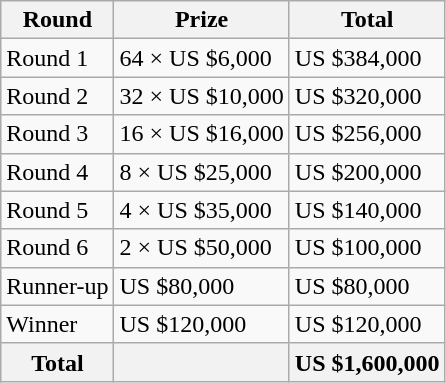<table class="wikitable">
<tr>
<th>Round</th>
<th>Prize</th>
<th>Total</th>
</tr>
<tr>
<td>Round 1</td>
<td>64 × US $6,000</td>
<td>US $384,000</td>
</tr>
<tr>
<td>Round 2</td>
<td>32 × US $10,000</td>
<td>US $320,000</td>
</tr>
<tr>
<td>Round 3</td>
<td>16 × US $16,000</td>
<td>US $256,000</td>
</tr>
<tr>
<td>Round 4</td>
<td>8 × US $25,000</td>
<td>US $200,000</td>
</tr>
<tr>
<td>Round 5</td>
<td>4 × US $35,000</td>
<td>US $140,000</td>
</tr>
<tr>
<td>Round 6</td>
<td>2 × US $50,000</td>
<td>US $100,000</td>
</tr>
<tr>
<td>Runner-up</td>
<td>US $80,000</td>
<td>US $80,000</td>
</tr>
<tr>
<td>Winner</td>
<td>US $120,000</td>
<td>US $120,000</td>
</tr>
<tr>
<th>Total</th>
<th></th>
<th>US $1,600,000</th>
</tr>
</table>
